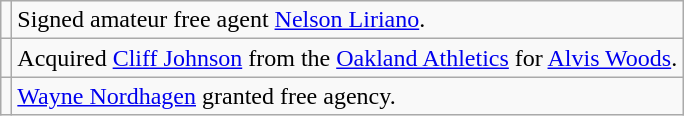<table class="wikitable">
<tr>
<td></td>
<td>Signed amateur free agent <a href='#'>Nelson Liriano</a>.</td>
</tr>
<tr>
<td></td>
<td>Acquired <a href='#'>Cliff Johnson</a> from the <a href='#'>Oakland Athletics</a> for <a href='#'>Alvis Woods</a>.</td>
</tr>
<tr>
<td></td>
<td><a href='#'>Wayne Nordhagen</a> granted free agency.</td>
</tr>
</table>
